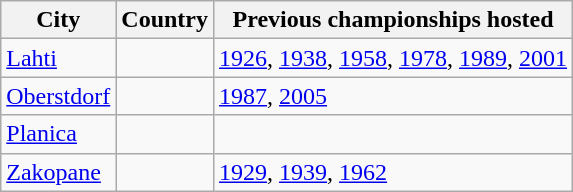<table class="wikitable">
<tr>
<th>City</th>
<th>Country</th>
<th>Previous championships hosted</th>
</tr>
<tr>
<td><a href='#'>Lahti</a></td>
<td></td>
<td><a href='#'>1926</a>, <a href='#'>1938</a>, <a href='#'>1958</a>, <a href='#'>1978</a>, <a href='#'>1989</a>, <a href='#'>2001</a></td>
</tr>
<tr>
<td><a href='#'>Oberstdorf</a></td>
<td></td>
<td><a href='#'>1987</a>, <a href='#'>2005</a></td>
</tr>
<tr>
<td><a href='#'>Planica</a></td>
<td></td>
<td></td>
</tr>
<tr>
<td><a href='#'>Zakopane</a></td>
<td></td>
<td><a href='#'>1929</a>, <a href='#'>1939</a>, <a href='#'>1962</a></td>
</tr>
</table>
